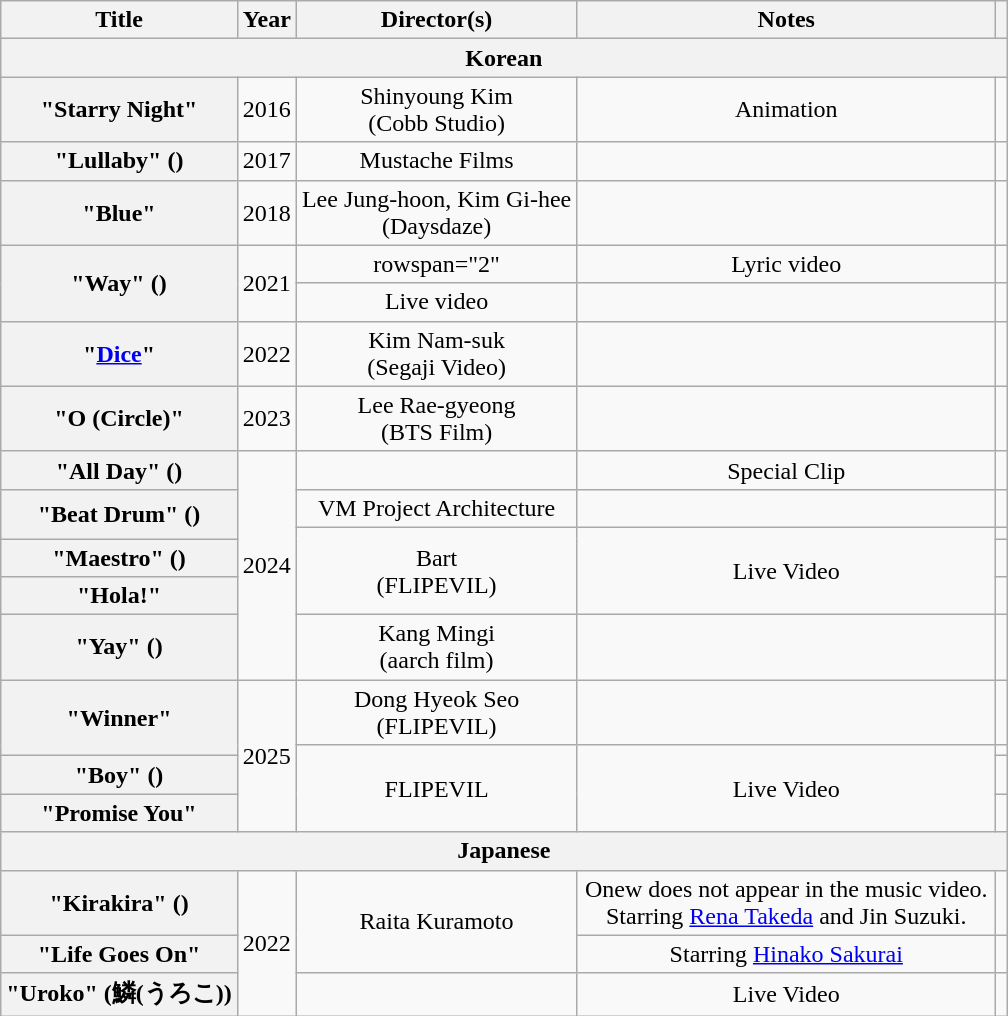<table class="wikitable plainrowheaders" style="text-align:center;">
<tr>
<th scope="col">Title</th>
<th scope="col">Year</th>
<th scope="col">Director(s)</th>
<th scope="col" style="width:17em;">Notes</th>
<th scope="col"></th>
</tr>
<tr>
<th colspan="5">Korean</th>
</tr>
<tr>
<th scope="row">"Starry Night"<br></th>
<td>2016</td>
<td>Shinyoung Kim<br>(Cobb Studio)</td>
<td>Animation</td>
<td></td>
</tr>
<tr>
<th scope="row">"Lullaby" ()<br></th>
<td>2017</td>
<td>Mustache Films</td>
<td></td>
<td></td>
</tr>
<tr>
<th scope="row">"Blue"</th>
<td>2018</td>
<td>Lee Jung-hoon, Kim Gi-hee<br>(Daysdaze)</td>
<td></td>
<td></td>
</tr>
<tr>
<th scope="row" rowspan="2">"Way" ()<br></th>
<td rowspan="2">2021</td>
<td>rowspan="2" </td>
<td>Lyric video</td>
<td></td>
</tr>
<tr>
<td>Live video</td>
<td></td>
</tr>
<tr>
<th scope="row">"<a href='#'>Dice</a>"</th>
<td>2022</td>
<td>Kim Nam-suk<br>(Segaji Video)</td>
<td></td>
<td></td>
</tr>
<tr>
<th scope="row">"O (Circle)"</th>
<td>2023</td>
<td>Lee Rae-gyeong<br>(BTS Film)</td>
<td></td>
<td></td>
</tr>
<tr>
<th scope="row">"All Day" ()</th>
<td rowspan="6">2024</td>
<td></td>
<td>Special Clip</td>
<td></td>
</tr>
<tr>
<th scope="row" rowspan="2">"Beat Drum" ()</th>
<td>VM Project Architecture</td>
<td></td>
<td></td>
</tr>
<tr>
<td rowspan="3">Bart<br>(FLIPEVIL)</td>
<td rowspan="3">Live Video</td>
<td></td>
</tr>
<tr>
<th scope="row">"Maestro" ()</th>
<td></td>
</tr>
<tr>
<th scope="row">"Hola!"</th>
<td></td>
</tr>
<tr>
<th scope="row">"Yay" ()</th>
<td>Kang Mingi<br>(aarch film)</td>
<td></td>
<td></td>
</tr>
<tr>
<th scope="row" rowspan="2">"Winner"</th>
<td rowspan="4">2025</td>
<td>Dong Hyeok Seo<br>(FLIPEVIL)</td>
<td></td>
<td></td>
</tr>
<tr>
<td rowspan="3">FLIPEVIL</td>
<td rowspan="3">Live Video</td>
<td></td>
</tr>
<tr>
<th scope="row">"Boy" ()</th>
<td></td>
</tr>
<tr>
<th scope="row">"Promise You"</th>
<td></td>
</tr>
<tr>
<th colspan="5">Japanese</th>
</tr>
<tr>
<th scope="row">"Kirakira" ()</th>
<td rowspan="3">2022</td>
<td rowspan="2">Raita Kuramoto</td>
<td>Onew does not appear in the music video. Starring <a href='#'>Rena Takeda</a> and Jin Suzuki.</td>
<td></td>
</tr>
<tr>
<th scope="row">"Life Goes On"</th>
<td>Starring <a href='#'>Hinako Sakurai</a></td>
<td></td>
</tr>
<tr>
<th scope="row">"Uroko" (鱗(うろこ))</th>
<td></td>
<td>Live Video</td>
<td></td>
</tr>
</table>
